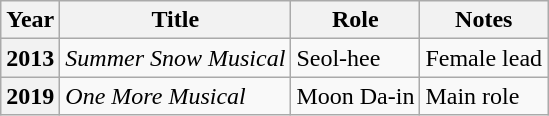<table class="wikitable plainrowheaders">
<tr>
<th scope="col">Year</th>
<th scope="col">Title</th>
<th scope="col">Role</th>
<th scope="col">Notes</th>
</tr>
<tr>
<th scope="row">2013</th>
<td><em>Summer Snow Musical</em></td>
<td>Seol-hee</td>
<td>Female lead</td>
</tr>
<tr>
<th scope="row">2019</th>
<td><em>One More Musical</em></td>
<td>Moon Da-in</td>
<td>Main role</td>
</tr>
</table>
